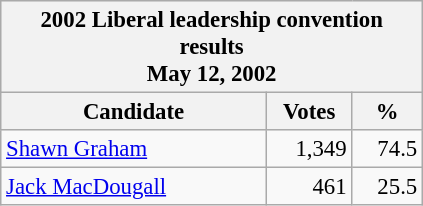<table class="wikitable" style="font-size: 95%;">
<tr style="background-color:#E9E9E9">
<th colspan="3">2002 Liberal leadership convention results<br>May 12, 2002</th>
</tr>
<tr>
<th style="width: 170px">Candidate</th>
<th style="width: 50px">Votes</th>
<th style="width: 40px">%</th>
</tr>
<tr>
<td style="width: 170px"><a href='#'>Shawn Graham</a></td>
<td align="right">1,349</td>
<td align="right">74.5</td>
</tr>
<tr>
<td style="width: 170px"><a href='#'>Jack MacDougall</a></td>
<td align="right">461</td>
<td align="right">25.5</td>
</tr>
</table>
